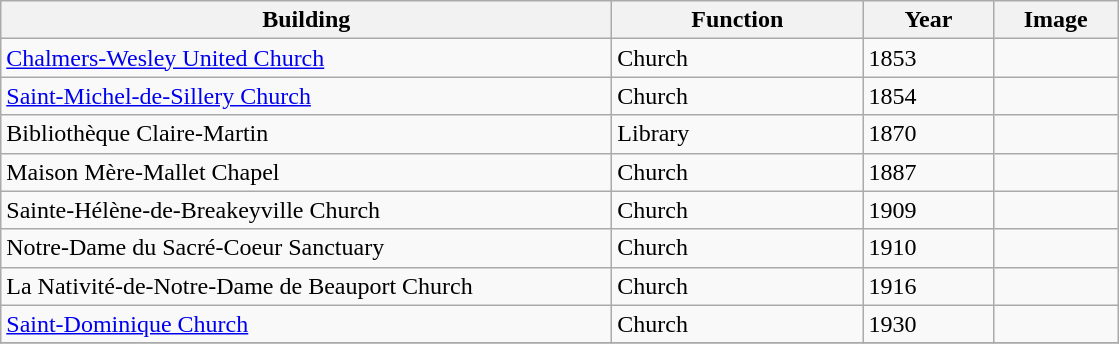<table class="wikitable">
<tr>
<th style="width:25em">Building</th>
<th style="width:10em">Function</th>
<th style="width: 5em">Year</th>
<th style="width:75px">Image</th>
</tr>
<tr>
<td><a href='#'>Chalmers-Wesley United Church</a></td>
<td>Church</td>
<td>1853</td>
<td></td>
</tr>
<tr>
<td><a href='#'>Saint-Michel-de-Sillery Church</a></td>
<td>Church</td>
<td>1854</td>
<td></td>
</tr>
<tr>
<td>Bibliothèque Claire-Martin</td>
<td>Library</td>
<td>1870</td>
<td></td>
</tr>
<tr>
<td>Maison Mère-Mallet Chapel</td>
<td>Church</td>
<td>1887</td>
<td></td>
</tr>
<tr>
<td>Sainte-Hélène-de-Breakeyville Church</td>
<td>Church</td>
<td>1909</td>
<td></td>
</tr>
<tr>
<td>Notre-Dame du Sacré-Coeur Sanctuary</td>
<td>Church</td>
<td>1910</td>
<td></td>
</tr>
<tr>
<td>La Nativité-de-Notre-Dame de Beauport Church</td>
<td>Church</td>
<td>1916</td>
<td></td>
</tr>
<tr>
<td><a href='#'>Saint-Dominique Church</a></td>
<td>Church</td>
<td>1930</td>
<td></td>
</tr>
<tr>
</tr>
</table>
